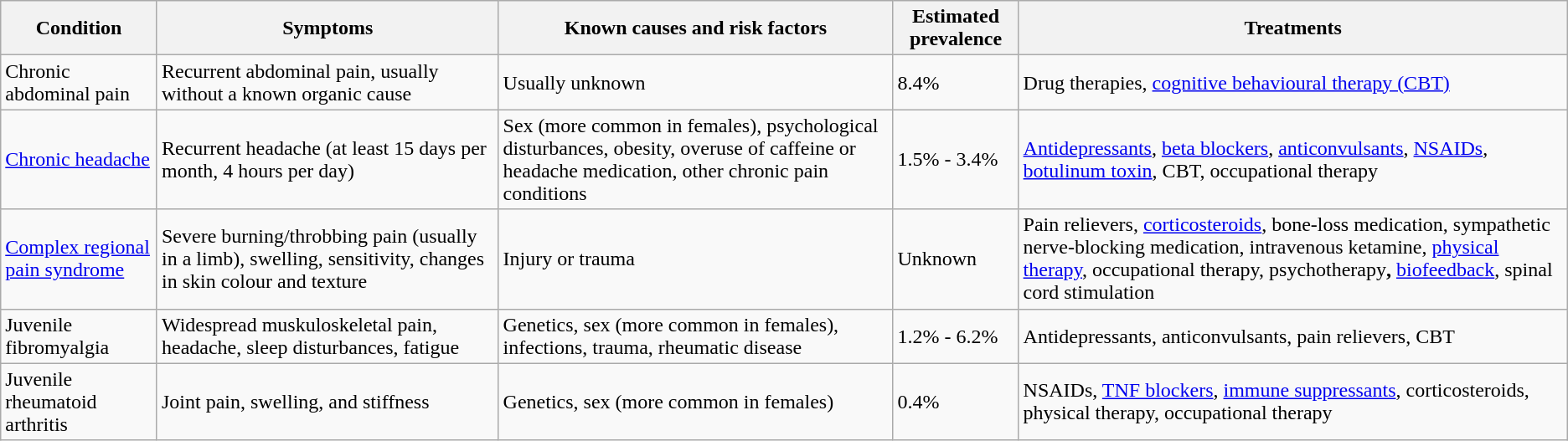<table class="wikitable">
<tr>
<th>Condition</th>
<th>Symptoms</th>
<th>Known causes and risk factors</th>
<th>Estimated prevalence</th>
<th>Treatments</th>
</tr>
<tr>
<td>Chronic abdominal pain</td>
<td>Recurrent abdominal pain, usually without a known organic cause</td>
<td>Usually unknown</td>
<td>8.4%</td>
<td>Drug therapies, <a href='#'>cognitive behavioural therapy (CBT)</a></td>
</tr>
<tr>
<td><a href='#'>Chronic headache</a></td>
<td>Recurrent headache (at least 15 days per month, 4 hours per day)</td>
<td>Sex (more common in females), psychological disturbances, obesity, overuse of caffeine or headache medication, other chronic pain conditions</td>
<td>1.5% - 3.4%</td>
<td><a href='#'>Antidepressants</a>, <a href='#'>beta blockers</a>, <a href='#'>anticonvulsants</a>, <a href='#'>NSAIDs</a>, <a href='#'>botulinum toxin</a>, CBT, occupational therapy</td>
</tr>
<tr>
<td><a href='#'>Complex regional pain syndrome</a></td>
<td>Severe burning/throbbing pain (usually in a limb), swelling, sensitivity, changes in skin colour and texture</td>
<td>Injury or trauma</td>
<td>Unknown</td>
<td>Pain relievers, <a href='#'>corticosteroids</a>, bone-loss medication, sympathetic nerve-blocking medication, intravenous ketamine, <a href='#'>physical therapy</a>, occupational therapy, psychotherapy<strong>,</strong> <a href='#'>biofeedback</a>, spinal cord stimulation</td>
</tr>
<tr>
<td>Juvenile fibromyalgia</td>
<td>Widespread muskuloskeletal pain, headache, sleep disturbances, fatigue</td>
<td>Genetics, sex (more common in females), infections, trauma, rheumatic disease</td>
<td>1.2% - 6.2%</td>
<td>Antidepressants, anticonvulsants, pain relievers, CBT</td>
</tr>
<tr>
<td>Juvenile rheumatoid arthritis</td>
<td>Joint pain, swelling, and stiffness</td>
<td>Genetics, sex (more common in females)</td>
<td>0.4%</td>
<td>NSAIDs, <a href='#'>TNF blockers</a>, <a href='#'>immune suppressants</a>, corticosteroids, physical therapy, occupational therapy</td>
</tr>
</table>
